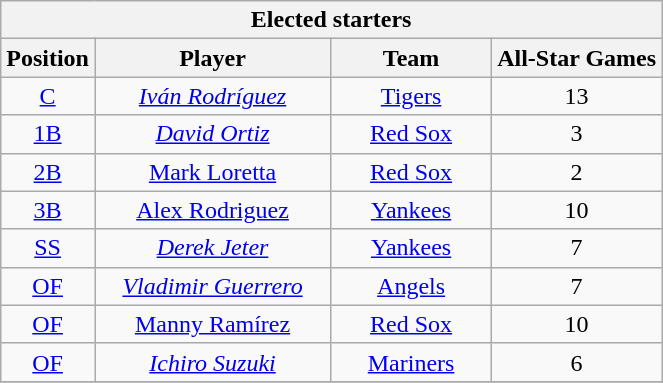<table class="wikitable" style="font-size: 100%; text-align:right;">
<tr>
<th colspan="4">Elected starters</th>
</tr>
<tr>
<th>Position</th>
<th width="150">Player</th>
<th width="100">Team</th>
<th>All-Star Games</th>
</tr>
<tr>
<td align="center"><a href='#'>C</a></td>
<td align="center"><em><a href='#'>Iván Rodríguez</a></em></td>
<td align="center"><a href='#'>Tigers</a></td>
<td align="center">13</td>
</tr>
<tr>
<td align="center"><a href='#'>1B</a></td>
<td align="center"><em><a href='#'>David Ortiz</a></em></td>
<td align="center"><a href='#'>Red Sox</a></td>
<td align="center">3</td>
</tr>
<tr>
<td align="center"><a href='#'>2B</a></td>
<td align="center"><a href='#'>Mark Loretta</a></td>
<td align="center"><a href='#'>Red Sox</a></td>
<td align="center">2</td>
</tr>
<tr>
<td align="center"><a href='#'>3B</a></td>
<td align="center"><a href='#'>Alex Rodriguez</a></td>
<td align="center"><a href='#'>Yankees</a></td>
<td align="center">10</td>
</tr>
<tr>
<td align="center"><a href='#'>SS</a></td>
<td align="center"><em><a href='#'>Derek Jeter</a></em></td>
<td align="center"><a href='#'>Yankees</a></td>
<td align="center">7</td>
</tr>
<tr>
<td align="center"><a href='#'>OF</a></td>
<td align="center"><em><a href='#'>Vladimir Guerrero</a></em></td>
<td align="center"><a href='#'>Angels</a></td>
<td align="center">7</td>
</tr>
<tr>
<td align="center"><a href='#'>OF</a></td>
<td align="center"><a href='#'>Manny Ramírez</a></td>
<td align="center"><a href='#'>Red Sox</a></td>
<td align="center">10</td>
</tr>
<tr>
<td align="center"><a href='#'>OF</a></td>
<td align="center"><em><a href='#'>Ichiro Suzuki</a></em></td>
<td align="center"><a href='#'>Mariners</a></td>
<td align="center">6</td>
</tr>
<tr>
</tr>
</table>
